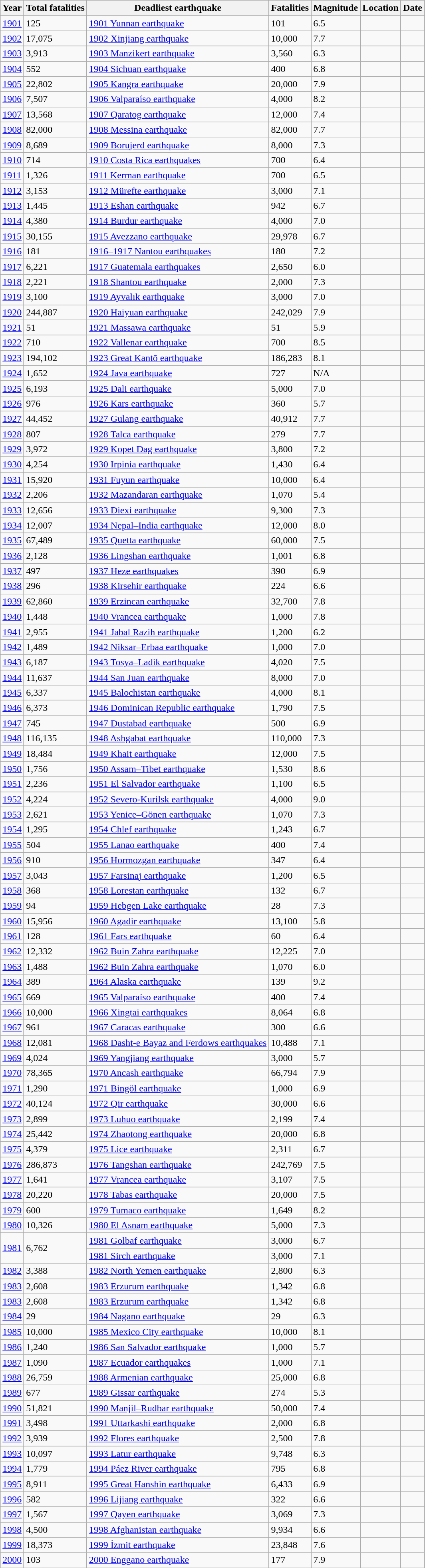<table class="sortable wikitable" style="font-size:100%">
<tr>
<th>Year</th>
<th>Total fatalities</th>
<th>Deadliest earthquake</th>
<th>Fatalities</th>
<th>Magnitude</th>
<th>Location</th>
<th>Date</th>
</tr>
<tr>
<td><a href='#'>1901</a></td>
<td>125</td>
<td><a href='#'>1901 Yunnan earthquake</a></td>
<td>101</td>
<td>6.5</td>
<td></td>
<td></td>
</tr>
<tr>
<td><a href='#'>1902</a></td>
<td>17,075</td>
<td><a href='#'>1902 Xinjiang earthquake</a></td>
<td>10,000</td>
<td>7.7</td>
<td></td>
<td></td>
</tr>
<tr>
<td><a href='#'>1903</a></td>
<td>3,913</td>
<td><a href='#'>1903 Manzikert earthquake</a></td>
<td>3,560</td>
<td>6.3</td>
<td></td>
<td></td>
</tr>
<tr>
<td><a href='#'>1904</a></td>
<td>552</td>
<td><a href='#'>1904 Sichuan earthquake</a></td>
<td>400</td>
<td>6.8</td>
<td></td>
<td></td>
</tr>
<tr>
<td><a href='#'>1905</a></td>
<td>22,802</td>
<td><a href='#'>1905 Kangra earthquake</a></td>
<td>20,000</td>
<td>7.9</td>
<td></td>
<td></td>
</tr>
<tr>
<td><a href='#'>1906</a></td>
<td>7,507</td>
<td><a href='#'>1906 Valparaíso earthquake</a></td>
<td>4,000</td>
<td>8.2</td>
<td></td>
<td></td>
</tr>
<tr>
<td><a href='#'>1907</a></td>
<td>13,568</td>
<td><a href='#'>1907 Qaratog earthquake</a></td>
<td>12,000</td>
<td>7.4</td>
<td></td>
<td></td>
</tr>
<tr>
<td><a href='#'>1908</a></td>
<td>82,000</td>
<td><a href='#'>1908 Messina earthquake</a></td>
<td>82,000</td>
<td>7.7</td>
<td></td>
<td></td>
</tr>
<tr>
<td><a href='#'>1909</a></td>
<td>8,689</td>
<td><a href='#'>1909 Borujerd earthquake</a></td>
<td>8,000</td>
<td>7.3</td>
<td></td>
<td></td>
</tr>
<tr>
<td><a href='#'>1910</a></td>
<td>714</td>
<td><a href='#'>1910 Costa Rica earthquakes</a></td>
<td>700</td>
<td>6.4</td>
<td></td>
<td></td>
</tr>
<tr>
<td><a href='#'>1911</a></td>
<td>1,326</td>
<td><a href='#'>1911 Kerman earthquake</a></td>
<td>700</td>
<td>6.5</td>
<td></td>
<td></td>
</tr>
<tr>
<td><a href='#'>1912</a></td>
<td>3,153</td>
<td><a href='#'>1912 Mürefte earthquake</a></td>
<td>3,000</td>
<td>7.1</td>
<td></td>
<td></td>
</tr>
<tr>
<td><a href='#'>1913</a></td>
<td>1,445</td>
<td><a href='#'>1913 Eshan earthquake</a></td>
<td>942</td>
<td>6.7</td>
<td></td>
<td></td>
</tr>
<tr>
<td><a href='#'>1914</a></td>
<td>4,380</td>
<td><a href='#'>1914 Burdur earthquake</a></td>
<td>4,000</td>
<td>7.0</td>
<td></td>
<td></td>
</tr>
<tr>
<td><a href='#'>1915</a></td>
<td>30,155</td>
<td><a href='#'>1915 Avezzano earthquake</a></td>
<td>29,978</td>
<td>6.7</td>
<td></td>
<td></td>
</tr>
<tr>
<td><a href='#'>1916</a></td>
<td>181</td>
<td><a href='#'>1916–1917 Nantou earthquakes</a></td>
<td>180</td>
<td>7.2</td>
<td></td>
<td></td>
</tr>
<tr>
<td><a href='#'>1917</a></td>
<td>6,221</td>
<td><a href='#'>1917 Guatemala earthquakes</a></td>
<td>2,650</td>
<td>6.0</td>
<td></td>
<td></td>
</tr>
<tr>
<td><a href='#'>1918</a></td>
<td>2,221</td>
<td><a href='#'>1918 Shantou earthquake</a></td>
<td>2,000</td>
<td>7.3</td>
<td></td>
<td></td>
</tr>
<tr>
<td><a href='#'>1919</a></td>
<td>3,100</td>
<td><a href='#'>1919 Ayvalık earthquake</a></td>
<td>3,000</td>
<td>7.0</td>
<td></td>
<td></td>
</tr>
<tr>
<td><a href='#'>1920</a></td>
<td>244,887</td>
<td><a href='#'>1920 Haiyuan earthquake</a></td>
<td>242,029</td>
<td>7.9</td>
<td></td>
<td></td>
</tr>
<tr>
<td><a href='#'>1921</a></td>
<td>51</td>
<td><a href='#'>1921 Massawa earthquake</a></td>
<td>51</td>
<td>5.9</td>
<td></td>
<td></td>
</tr>
<tr>
<td><a href='#'>1922</a></td>
<td>710</td>
<td><a href='#'>1922 Vallenar earthquake</a></td>
<td>700</td>
<td>8.5</td>
<td></td>
<td></td>
</tr>
<tr>
<td><a href='#'>1923</a></td>
<td>194,102</td>
<td><a href='#'>1923 Great Kantō earthquake</a></td>
<td>186,283</td>
<td>8.1</td>
<td></td>
<td></td>
</tr>
<tr>
<td><a href='#'>1924</a></td>
<td>1,652</td>
<td><a href='#'>1924 Java earthquake</a></td>
<td>727</td>
<td>N/A</td>
<td></td>
<td></td>
</tr>
<tr>
<td><a href='#'>1925</a></td>
<td>6,193</td>
<td><a href='#'>1925 Dali earthquake</a></td>
<td>5,000</td>
<td>7.0</td>
<td></td>
<td></td>
</tr>
<tr>
<td><a href='#'>1926</a></td>
<td>976</td>
<td><a href='#'>1926 Kars earthquake</a></td>
<td>360</td>
<td>5.7</td>
<td></td>
<td></td>
</tr>
<tr>
<td><a href='#'>1927</a></td>
<td>44,452</td>
<td><a href='#'>1927 Gulang earthquake</a></td>
<td>40,912</td>
<td>7.7</td>
<td></td>
<td></td>
</tr>
<tr>
<td><a href='#'>1928</a></td>
<td>807</td>
<td><a href='#'>1928 Talca earthquake</a></td>
<td>279</td>
<td>7.7</td>
<td></td>
<td></td>
</tr>
<tr>
<td><a href='#'>1929</a></td>
<td>3,972</td>
<td><a href='#'>1929 Kopet Dag earthquake</a></td>
<td>3,800</td>
<td>7.2</td>
<td></td>
<td></td>
</tr>
<tr>
<td><a href='#'>1930</a></td>
<td>4,254</td>
<td><a href='#'>1930 Irpinia earthquake</a></td>
<td>1,430</td>
<td>6.4</td>
<td></td>
<td></td>
</tr>
<tr>
<td><a href='#'>1931</a></td>
<td>15,920</td>
<td><a href='#'>1931 Fuyun earthquake</a></td>
<td>10,000</td>
<td>6.4</td>
<td></td>
<td></td>
</tr>
<tr>
<td><a href='#'>1932</a></td>
<td>2,206</td>
<td><a href='#'>1932 Mazandaran earthquake</a></td>
<td>1,070</td>
<td>5.4</td>
<td></td>
<td></td>
</tr>
<tr>
<td><a href='#'>1933</a></td>
<td>12,656</td>
<td><a href='#'>1933 Diexi earthquake</a></td>
<td>9,300</td>
<td>7.3</td>
<td></td>
<td></td>
</tr>
<tr>
<td><a href='#'>1934</a></td>
<td>12,007</td>
<td><a href='#'>1934 Nepal–India earthquake</a></td>
<td>12,000</td>
<td>8.0</td>
<td></td>
<td></td>
</tr>
<tr>
<td><a href='#'>1935</a></td>
<td>67,489</td>
<td><a href='#'>1935 Quetta earthquake</a></td>
<td>60,000</td>
<td>7.5</td>
<td></td>
<td></td>
</tr>
<tr>
<td><a href='#'>1936</a></td>
<td>2,128</td>
<td><a href='#'>1936 Lingshan earthquake</a></td>
<td>1,001</td>
<td>6.8</td>
<td></td>
<td></td>
</tr>
<tr>
<td><a href='#'>1937</a></td>
<td>497</td>
<td><a href='#'>1937 Heze earthquakes</a></td>
<td>390</td>
<td>6.9</td>
<td></td>
<td></td>
</tr>
<tr>
<td><a href='#'>1938</a></td>
<td>296</td>
<td><a href='#'>1938 Kirsehir earthquake</a></td>
<td>224</td>
<td>6.6</td>
<td></td>
<td></td>
</tr>
<tr>
<td><a href='#'>1939</a></td>
<td>62,860</td>
<td><a href='#'>1939 Erzincan earthquake</a></td>
<td>32,700</td>
<td>7.8</td>
<td></td>
<td></td>
</tr>
<tr>
<td><a href='#'>1940</a></td>
<td>1,448</td>
<td><a href='#'>1940 Vrancea earthquake</a></td>
<td>1,000</td>
<td>7.8</td>
<td></td>
<td></td>
</tr>
<tr>
<td><a href='#'>1941</a></td>
<td>2,955</td>
<td><a href='#'>1941 Jabal Razih earthquake</a></td>
<td>1,200</td>
<td>6.2</td>
<td></td>
<td></td>
</tr>
<tr>
<td><a href='#'>1942</a></td>
<td>1,489</td>
<td><a href='#'>1942 Niksar–Erbaa earthquake</a></td>
<td>1,000</td>
<td>7.0</td>
<td></td>
<td></td>
</tr>
<tr>
<td><a href='#'>1943</a></td>
<td>6,187</td>
<td><a href='#'>1943 Tosya–Ladik earthquake</a></td>
<td>4,020</td>
<td>7.5</td>
<td></td>
<td></td>
</tr>
<tr>
<td><a href='#'>1944</a></td>
<td>11,637</td>
<td><a href='#'>1944 San Juan earthquake</a></td>
<td>8,000</td>
<td>7.0</td>
<td></td>
<td></td>
</tr>
<tr>
<td><a href='#'>1945</a></td>
<td>6,337</td>
<td><a href='#'>1945 Balochistan earthquake</a></td>
<td>4,000</td>
<td>8.1</td>
<td></td>
<td></td>
</tr>
<tr>
<td><a href='#'>1946</a></td>
<td>6,373</td>
<td><a href='#'>1946 Dominican Republic earthquake</a></td>
<td>1,790</td>
<td>7.5</td>
<td></td>
<td></td>
</tr>
<tr>
<td><a href='#'>1947</a></td>
<td>745</td>
<td><a href='#'>1947 Dustabad earthquake</a></td>
<td>500</td>
<td>6.9</td>
<td></td>
<td></td>
</tr>
<tr>
<td><a href='#'>1948</a></td>
<td>116,135</td>
<td><a href='#'>1948 Ashgabat earthquake</a></td>
<td>110,000</td>
<td>7.3</td>
<td></td>
<td></td>
</tr>
<tr>
<td><a href='#'>1949</a></td>
<td>18,484</td>
<td><a href='#'>1949 Khait earthquake</a></td>
<td>12,000</td>
<td>7.5</td>
<td></td>
<td></td>
</tr>
<tr>
<td><a href='#'>1950</a></td>
<td>1,756</td>
<td><a href='#'>1950 Assam–Tibet earthquake</a></td>
<td>1,530</td>
<td>8.6</td>
<td></td>
<td></td>
</tr>
<tr>
<td><a href='#'>1951</a></td>
<td>2,236</td>
<td><a href='#'>1951 El Salvador earthquake</a></td>
<td>1,100</td>
<td>6.5</td>
<td></td>
<td></td>
</tr>
<tr>
<td><a href='#'>1952</a></td>
<td>4,224</td>
<td><a href='#'>1952 Severo-Kurilsk earthquake</a></td>
<td>4,000</td>
<td>9.0</td>
<td></td>
<td></td>
</tr>
<tr>
<td><a href='#'>1953</a></td>
<td>2,621</td>
<td><a href='#'>1953 Yenice–Gönen earthquake</a></td>
<td>1,070</td>
<td>7.3</td>
<td></td>
<td></td>
</tr>
<tr>
<td><a href='#'>1954</a></td>
<td>1,295</td>
<td><a href='#'>1954 Chlef earthquake</a></td>
<td>1,243</td>
<td>6.7</td>
<td></td>
<td></td>
</tr>
<tr>
<td><a href='#'>1955</a></td>
<td>504</td>
<td><a href='#'>1955 Lanao earthquake</a></td>
<td>400</td>
<td>7.4</td>
<td></td>
<td></td>
</tr>
<tr>
<td><a href='#'>1956</a></td>
<td>910</td>
<td><a href='#'>1956 Hormozgan earthquake</a></td>
<td>347</td>
<td>6.4</td>
<td></td>
<td></td>
</tr>
<tr>
<td><a href='#'>1957</a></td>
<td>3,043</td>
<td><a href='#'>1957 Farsinaj earthquake</a></td>
<td>1,200</td>
<td>6.5</td>
<td></td>
<td></td>
</tr>
<tr>
<td><a href='#'>1958</a></td>
<td>368</td>
<td><a href='#'>1958 Lorestan earthquake</a></td>
<td>132</td>
<td>6.7</td>
<td></td>
<td></td>
</tr>
<tr>
<td><a href='#'>1959</a></td>
<td>94</td>
<td><a href='#'>1959 Hebgen Lake earthquake</a></td>
<td>28</td>
<td>7.3</td>
<td></td>
<td></td>
</tr>
<tr>
<td><a href='#'>1960</a></td>
<td>15,956</td>
<td><a href='#'>1960 Agadir earthquake</a></td>
<td>13,100</td>
<td>5.8</td>
<td></td>
<td></td>
</tr>
<tr>
<td><a href='#'>1961</a></td>
<td>128</td>
<td><a href='#'>1961 Fars earthquake</a></td>
<td>60</td>
<td>6.4</td>
<td></td>
<td></td>
</tr>
<tr>
<td><a href='#'>1962</a></td>
<td>12,332</td>
<td><a href='#'>1962 Buin Zahra earthquake</a></td>
<td>12,225</td>
<td>7.0</td>
<td></td>
<td></td>
</tr>
<tr>
<td><a href='#'>1963</a></td>
<td>1,488</td>
<td><a href='#'>1962 Buin Zahra earthquake</a></td>
<td>1,070</td>
<td>6.0</td>
<td></td>
<td></td>
</tr>
<tr>
<td><a href='#'>1964</a></td>
<td>389</td>
<td><a href='#'>1964 Alaska earthquake</a></td>
<td>139</td>
<td>9.2</td>
<td></td>
<td></td>
</tr>
<tr>
<td><a href='#'>1965</a></td>
<td>669</td>
<td><a href='#'>1965 Valparaíso earthquake</a></td>
<td>400</td>
<td>7.4</td>
<td></td>
<td></td>
</tr>
<tr>
<td><a href='#'>1966</a></td>
<td>10,000</td>
<td><a href='#'>1966 Xingtai earthquakes</a></td>
<td>8,064</td>
<td>6.8</td>
<td></td>
<td></td>
</tr>
<tr>
<td><a href='#'>1967</a></td>
<td>961</td>
<td><a href='#'>1967 Caracas earthquake</a></td>
<td>300</td>
<td>6.6</td>
<td></td>
<td></td>
</tr>
<tr>
<td><a href='#'>1968</a></td>
<td>12,081</td>
<td><a href='#'>1968 Dasht-e Bayaz and Ferdows earthquakes</a></td>
<td>10,488</td>
<td>7.1</td>
<td></td>
<td></td>
</tr>
<tr>
<td><a href='#'>1969</a></td>
<td>4,024</td>
<td><a href='#'>1969 Yangjiang earthquake</a></td>
<td>3,000</td>
<td>5.7</td>
<td></td>
<td></td>
</tr>
<tr>
<td><a href='#'>1970</a></td>
<td>78,365</td>
<td><a href='#'>1970 Ancash earthquake</a></td>
<td>66,794</td>
<td>7.9</td>
<td></td>
<td></td>
</tr>
<tr>
<td><a href='#'>1971</a></td>
<td>1,290</td>
<td><a href='#'>1971 Bingöl earthquake</a></td>
<td>1,000</td>
<td>6.9</td>
<td></td>
<td></td>
</tr>
<tr>
<td><a href='#'>1972</a></td>
<td>40,124</td>
<td><a href='#'>1972 Qir earthquake</a></td>
<td>30,000</td>
<td>6.6</td>
<td></td>
<td></td>
</tr>
<tr>
<td><a href='#'>1973</a></td>
<td>2,899</td>
<td><a href='#'>1973 Luhuo earthquake</a></td>
<td>2,199</td>
<td>7.4</td>
<td></td>
<td></td>
</tr>
<tr>
<td><a href='#'>1974</a></td>
<td>25,442</td>
<td><a href='#'>1974 Zhaotong earthquake</a></td>
<td>20,000</td>
<td>6.8</td>
<td></td>
<td></td>
</tr>
<tr>
<td><a href='#'>1975</a></td>
<td>4,379</td>
<td><a href='#'>1975 Lice earthquake</a></td>
<td>2,311</td>
<td>6.7</td>
<td></td>
<td></td>
</tr>
<tr>
<td><a href='#'>1976</a></td>
<td>286,873</td>
<td><a href='#'>1976 Tangshan earthquake</a></td>
<td>242,769</td>
<td>7.5</td>
<td></td>
<td></td>
</tr>
<tr>
<td><a href='#'>1977</a></td>
<td>1,641</td>
<td><a href='#'>1977 Vrancea earthquake</a></td>
<td>3,107</td>
<td>7.5</td>
<td></td>
<td></td>
</tr>
<tr>
<td><a href='#'>1978</a></td>
<td>20,220</td>
<td><a href='#'>1978 Tabas earthquake</a></td>
<td>20,000</td>
<td>7.5</td>
<td></td>
<td></td>
</tr>
<tr>
<td><a href='#'>1979</a></td>
<td>600</td>
<td><a href='#'>1979 Tumaco earthquake</a></td>
<td>1,649</td>
<td>8.2</td>
<td></td>
<td></td>
</tr>
<tr>
<td><a href='#'>1980</a></td>
<td>10,326</td>
<td><a href='#'>1980 El Asnam earthquake</a></td>
<td>5,000</td>
<td>7.3</td>
<td></td>
<td></td>
</tr>
<tr>
<td rowspan="2"><a href='#'>1981</a></td>
<td rowspan="2">6,762</td>
<td><a href='#'>1981 Golbaf earthquake</a></td>
<td>3,000</td>
<td>6.7</td>
<td></td>
<td></td>
</tr>
<tr>
<td><a href='#'>1981 Sirch earthquake</a></td>
<td>3,000</td>
<td>7.1</td>
<td></td>
<td></td>
</tr>
<tr>
<td><a href='#'>1982</a></td>
<td>3,388</td>
<td><a href='#'>1982 North Yemen earthquake</a></td>
<td>2,800</td>
<td>6.3</td>
<td></td>
<td></td>
</tr>
<tr>
<td><a href='#'>1983</a></td>
<td>2,608</td>
<td><a href='#'>1983 Erzurum earthquake</a></td>
<td>1,342</td>
<td>6.8</td>
<td></td>
<td></td>
</tr>
<tr>
<td><a href='#'>1983</a></td>
<td>2,608</td>
<td><a href='#'>1983 Erzurum earthquake</a></td>
<td>1,342</td>
<td>6.8</td>
<td></td>
<td></td>
</tr>
<tr>
<td><a href='#'>1984</a></td>
<td>29</td>
<td><a href='#'>1984 Nagano earthquake</a></td>
<td>29</td>
<td>6.3</td>
<td></td>
<td></td>
</tr>
<tr>
<td><a href='#'>1985</a></td>
<td>10,000</td>
<td><a href='#'>1985 Mexico City earthquake</a></td>
<td>10,000</td>
<td>8.1</td>
<td></td>
<td></td>
</tr>
<tr>
<td><a href='#'>1986</a></td>
<td>1,240</td>
<td><a href='#'>1986 San Salvador earthquake</a></td>
<td>1,000</td>
<td>5.7</td>
<td></td>
<td></td>
</tr>
<tr>
<td><a href='#'>1987</a></td>
<td>1,090</td>
<td><a href='#'>1987 Ecuador earthquakes</a></td>
<td>1,000</td>
<td>7.1</td>
<td></td>
<td></td>
</tr>
<tr>
<td><a href='#'>1988</a></td>
<td>26,759</td>
<td><a href='#'>1988 Armenian earthquake</a></td>
<td>25,000</td>
<td>6.8</td>
<td></td>
<td></td>
</tr>
<tr>
<td><a href='#'>1989</a></td>
<td>677</td>
<td><a href='#'>1989 Gissar earthquake</a></td>
<td>274</td>
<td>5.3</td>
<td></td>
<td></td>
</tr>
<tr>
<td><a href='#'>1990</a></td>
<td>51,821</td>
<td><a href='#'>1990 Manjil–Rudbar earthquake</a></td>
<td>50,000</td>
<td>7.4</td>
<td></td>
<td></td>
</tr>
<tr>
<td><a href='#'>1991</a></td>
<td>3,498</td>
<td><a href='#'>1991 Uttarkashi earthquake</a></td>
<td>2,000</td>
<td>6.8</td>
<td></td>
<td></td>
</tr>
<tr>
<td><a href='#'>1992</a></td>
<td>3,939</td>
<td><a href='#'>1992 Flores earthquake</a></td>
<td>2,500</td>
<td>7.8</td>
<td></td>
<td></td>
</tr>
<tr>
<td><a href='#'>1993</a></td>
<td>10,097</td>
<td><a href='#'>1993 Latur earthquake</a></td>
<td>9,748</td>
<td>6.3</td>
<td></td>
<td></td>
</tr>
<tr>
<td><a href='#'>1994</a></td>
<td>1,779</td>
<td><a href='#'>1994 Páez River earthquake</a></td>
<td>795</td>
<td>6.8</td>
<td></td>
<td></td>
</tr>
<tr>
<td><a href='#'>1995</a></td>
<td>8,911</td>
<td><a href='#'>1995 Great Hanshin earthquake</a></td>
<td>6,433</td>
<td>6.9</td>
<td></td>
<td></td>
</tr>
<tr>
<td><a href='#'>1996</a></td>
<td>582</td>
<td><a href='#'>1996 Lijiang earthquake</a></td>
<td>322</td>
<td>6.6</td>
<td></td>
<td></td>
</tr>
<tr>
<td><a href='#'>1997</a></td>
<td>1,567</td>
<td><a href='#'>1997 Qayen earthquake</a></td>
<td>3,069</td>
<td>7.3</td>
<td></td>
<td></td>
</tr>
<tr>
<td><a href='#'>1998</a></td>
<td>4,500</td>
<td><a href='#'>1998 Afghanistan earthquake</a></td>
<td>9,934</td>
<td>6.6</td>
<td></td>
<td></td>
</tr>
<tr>
<td><a href='#'>1999</a></td>
<td>18,373</td>
<td><a href='#'>1999 İzmit earthquake</a></td>
<td>23,848</td>
<td>7.6</td>
<td></td>
<td></td>
</tr>
<tr>
<td><a href='#'>2000</a></td>
<td>103</td>
<td><a href='#'>2000 Enggano earthquake</a></td>
<td>177</td>
<td>7.9</td>
<td></td>
<td></td>
</tr>
</table>
